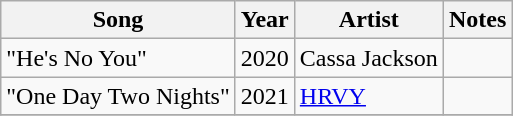<table class="wikitable sortable">
<tr>
<th>Song</th>
<th>Year</th>
<th>Artist</th>
<th class="unsortable">Notes</th>
</tr>
<tr>
<td>"He's No You"</td>
<td>2020</td>
<td>Cassa Jackson</td>
<td></td>
</tr>
<tr>
<td>"One Day Two Nights"</td>
<td>2021</td>
<td><a href='#'>HRVY</a></td>
<td></td>
</tr>
<tr>
</tr>
</table>
